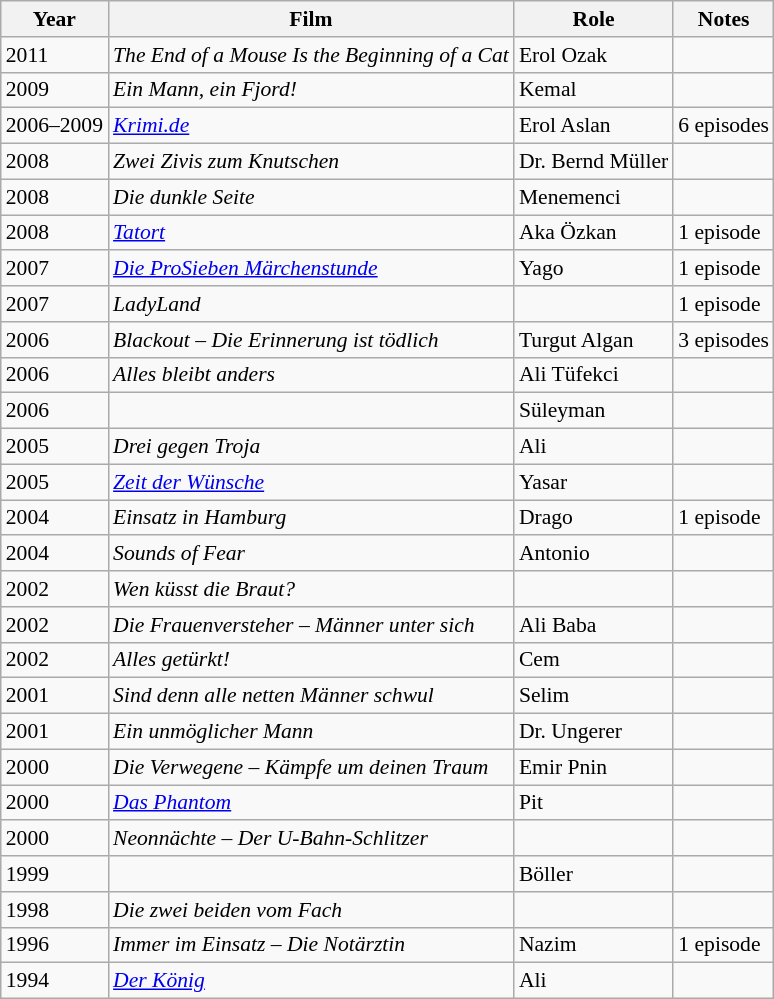<table class="wikitable" style="font-size: 90%;">
<tr>
<th>Year</th>
<th>Film</th>
<th>Role</th>
<th>Notes</th>
</tr>
<tr>
<td>2011</td>
<td><em>The End of a Mouse Is the Beginning of a Cat</em></td>
<td>Erol Ozak</td>
<td></td>
</tr>
<tr>
<td>2009</td>
<td><em>Ein Mann, ein Fjord!</em></td>
<td>Kemal</td>
<td></td>
</tr>
<tr>
<td>2006–2009</td>
<td><em><a href='#'>Krimi.de</a></em></td>
<td>Erol Aslan</td>
<td>6 episodes</td>
</tr>
<tr>
<td>2008</td>
<td><em>Zwei Zivis zum Knutschen</em></td>
<td>Dr. Bernd Müller</td>
<td></td>
</tr>
<tr>
<td>2008</td>
<td><em>Die dunkle Seite</em></td>
<td>Menemenci</td>
<td></td>
</tr>
<tr>
<td>2008</td>
<td><em><a href='#'>Tatort</a></em></td>
<td>Aka Özkan</td>
<td>1 episode</td>
</tr>
<tr>
<td>2007</td>
<td><em><a href='#'>Die ProSieben Märchenstunde</a></em></td>
<td>Yago</td>
<td>1 episode</td>
</tr>
<tr>
<td>2007</td>
<td><em>LadyLand</em></td>
<td></td>
<td>1 episode</td>
</tr>
<tr>
<td>2006</td>
<td><em>Blackout – Die Erinnerung ist tödlich</em></td>
<td>Turgut Algan</td>
<td>3 episodes</td>
</tr>
<tr>
<td>2006</td>
<td><em>Alles bleibt anders</em></td>
<td>Ali Tüfekci</td>
<td></td>
</tr>
<tr>
<td>2006</td>
<td><em></em></td>
<td>Süleyman</td>
<td></td>
</tr>
<tr>
<td>2005</td>
<td><em>Drei gegen Troja</em></td>
<td>Ali</td>
<td></td>
</tr>
<tr>
<td>2005</td>
<td><em><a href='#'>Zeit der Wünsche</a></em></td>
<td>Yasar</td>
<td></td>
</tr>
<tr>
<td>2004</td>
<td><em>Einsatz in Hamburg</em></td>
<td>Drago</td>
<td>1 episode</td>
</tr>
<tr>
<td>2004</td>
<td><em>Sounds of Fear</em></td>
<td>Antonio</td>
<td></td>
</tr>
<tr>
<td>2002</td>
<td><em>Wen küsst die Braut?</em></td>
<td></td>
<td></td>
</tr>
<tr>
<td>2002</td>
<td><em>Die Frauenversteher – Männer unter sich</em></td>
<td>Ali Baba</td>
<td></td>
</tr>
<tr>
<td>2002</td>
<td><em>Alles getürkt!</em></td>
<td>Cem</td>
<td></td>
</tr>
<tr>
<td>2001</td>
<td><em>Sind denn alle netten Männer schwul</em></td>
<td>Selim</td>
<td></td>
</tr>
<tr>
<td>2001</td>
<td><em>Ein unmöglicher Mann</em></td>
<td>Dr. Ungerer</td>
<td></td>
</tr>
<tr>
<td>2000</td>
<td><em>Die Verwegene – Kämpfe um deinen Traum</em></td>
<td>Emir Pnin</td>
<td></td>
</tr>
<tr>
<td>2000</td>
<td><em><a href='#'>Das Phantom</a></em></td>
<td>Pit</td>
<td></td>
</tr>
<tr>
<td>2000</td>
<td><em>Neonnächte – Der U-Bahn-Schlitzer</em></td>
<td></td>
<td></td>
</tr>
<tr>
<td>1999</td>
<td><em></em></td>
<td>Böller</td>
<td></td>
</tr>
<tr>
<td>1998</td>
<td><em>Die zwei beiden vom Fach</em></td>
<td></td>
<td></td>
</tr>
<tr>
<td>1996</td>
<td><em>Immer im Einsatz – Die Notärztin</em></td>
<td>Nazim</td>
<td>1 episode</td>
</tr>
<tr>
<td>1994</td>
<td><em><a href='#'>Der König</a></em></td>
<td>Ali</td>
<td></td>
</tr>
</table>
